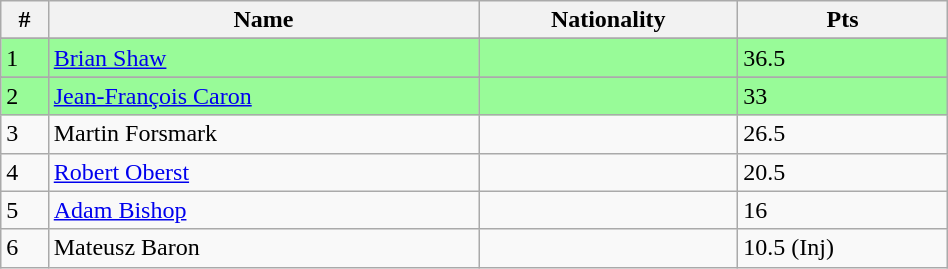<table class="wikitable" style="display: inline-table; width: 50%;">
<tr>
<th>#</th>
<th>Name</th>
<th>Nationality</th>
<th>Pts</th>
</tr>
<tr>
</tr>
<tr style="background:palegreen">
<td>1</td>
<td><a href='#'>Brian Shaw</a></td>
<td></td>
<td>36.5</td>
</tr>
<tr>
</tr>
<tr style="background:palegreen">
<td>2</td>
<td><a href='#'>Jean-François Caron</a></td>
<td></td>
<td>33</td>
</tr>
<tr>
<td>3</td>
<td>Martin Forsmark</td>
<td></td>
<td>26.5</td>
</tr>
<tr>
<td>4</td>
<td><a href='#'>Robert Oberst</a></td>
<td></td>
<td>20.5</td>
</tr>
<tr>
<td>5</td>
<td><a href='#'>Adam Bishop</a></td>
<td></td>
<td>16</td>
</tr>
<tr>
<td>6</td>
<td>Mateusz Baron</td>
<td></td>
<td>10.5 (Inj)</td>
</tr>
</table>
